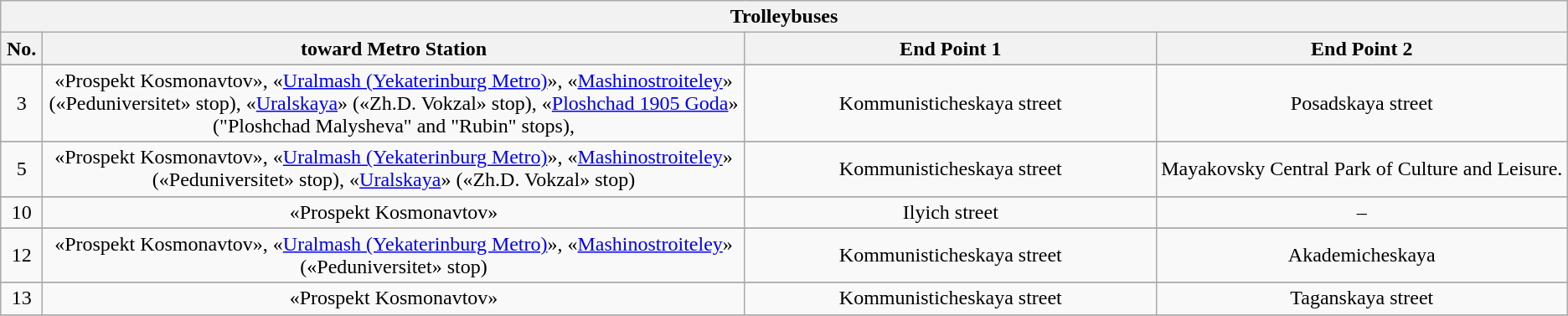<table class="wikitable">
<tr>
<th colspan="4">Trolleybuses</th>
</tr>
<tr>
<th width="2%">No.</th>
<th width="41%">toward Metro Station</th>
<th width="24%">End Point 1</th>
<th width="24%">End Point 2</th>
</tr>
<tr>
</tr>
<tr ---- align="center">
<td>3</td>
<td>«Prospekt Kosmonavtov», «<a href='#'>Uralmash (Yekaterinburg Metro)</a>», «<a href='#'>Mashinostroiteley</a>» («Peduniversitet» stop), «<a href='#'>Uralskaya</a>» («Zh.D. Vokzal» stop), «<a href='#'>Ploshchad 1905 Goda</a>» ("Ploshchad Malysheva" and "Rubin" stops),</td>
<td>Kommunisticheskaya street</td>
<td>Posadskaya street</td>
</tr>
<tr>
</tr>
<tr ---- align="center">
<td>5</td>
<td>«Prospekt Kosmonavtov», «<a href='#'>Uralmash (Yekaterinburg Metro)</a>», «<a href='#'>Mashinostroiteley</a>» («Peduniversitet» stop), «<a href='#'>Uralskaya</a>» («Zh.D. Vokzal» stop)</td>
<td>Kommunisticheskaya street</td>
<td>Mayakovsky Central Park of Culture and Leisure.</td>
</tr>
<tr>
</tr>
<tr ---- align="center">
<td>10</td>
<td>«Prospekt Kosmonavtov»</td>
<td>Ilyich street</td>
<td>–</td>
</tr>
<tr>
</tr>
<tr ---- align="center">
<td>12</td>
<td>«Prospekt Kosmonavtov», «<a href='#'>Uralmash (Yekaterinburg Metro)</a>», «<a href='#'>Mashinostroiteley</a>» («Peduniversitet» stop)</td>
<td>Kommunisticheskaya street</td>
<td>Akademicheskaya</td>
</tr>
<tr>
</tr>
<tr ---- align="center">
<td>13</td>
<td>«Prospekt Kosmonavtov»</td>
<td>Kommunisticheskaya street</td>
<td>Taganskaya street</td>
</tr>
<tr>
</tr>
</table>
